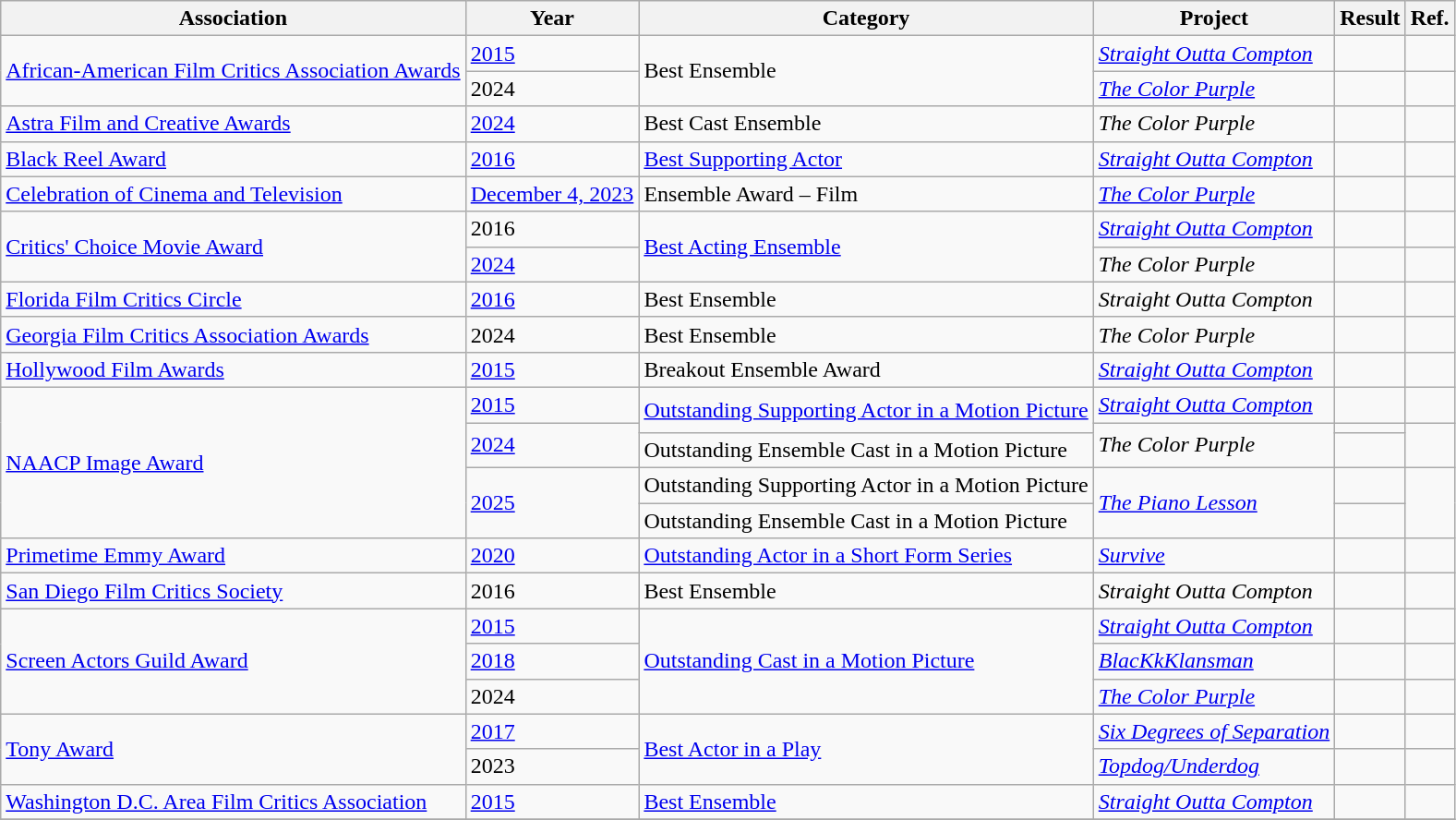<table class="wikitable">
<tr>
<th>Association</th>
<th>Year</th>
<th>Category</th>
<th>Project</th>
<th>Result</th>
<th>Ref.</th>
</tr>
<tr>
<td rowspan="2"><a href='#'>African-American Film Critics Association Awards</a></td>
<td><a href='#'>2015</a></td>
<td rowspan="2">Best Ensemble</td>
<td><em><a href='#'>Straight Outta Compton</a></em></td>
<td></td>
<td></td>
</tr>
<tr>
<td>2024</td>
<td><em><a href='#'>The Color Purple</a></em></td>
<td></td>
<td></td>
</tr>
<tr>
<td><a href='#'>Astra Film and Creative Awards</a></td>
<td><a href='#'>2024</a></td>
<td>Best Cast Ensemble</td>
<td><em>The Color Purple</em></td>
<td></td>
<td></td>
</tr>
<tr>
<td><a href='#'>Black Reel Award</a></td>
<td><a href='#'>2016</a></td>
<td><a href='#'>Best Supporting Actor</a></td>
<td><em><a href='#'>Straight Outta Compton</a></em></td>
<td></td>
<td></td>
</tr>
<tr>
<td><a href='#'>Celebration of Cinema and Television</a></td>
<td><a href='#'>December 4, 2023</a></td>
<td>Ensemble Award – Film</td>
<td><em><a href='#'>The Color Purple</a></em></td>
<td></td>
<td></td>
</tr>
<tr>
<td rowspan="2"><a href='#'>Critics' Choice Movie Award</a></td>
<td>2016</td>
<td rowspan="2"><a href='#'>Best Acting Ensemble</a></td>
<td><em><a href='#'>Straight Outta Compton</a></em></td>
<td></td>
<td></td>
</tr>
<tr>
<td><a href='#'>2024</a></td>
<td><em>The Color Purple</em></td>
<td></td>
<td></td>
</tr>
<tr>
<td><a href='#'>Florida Film Critics Circle</a></td>
<td><a href='#'>2016</a></td>
<td>Best Ensemble</td>
<td><em>Straight Outta Compton</em></td>
<td></td>
<td></td>
</tr>
<tr>
<td><a href='#'>Georgia Film Critics Association Awards</a></td>
<td>2024</td>
<td>Best Ensemble</td>
<td><em>The Color Purple</em></td>
<td></td>
<td><br></td>
</tr>
<tr>
<td><a href='#'>Hollywood Film Awards</a></td>
<td><a href='#'>2015</a></td>
<td>Breakout Ensemble Award</td>
<td><em><a href='#'>Straight Outta Compton</a></em></td>
<td></td>
<td></td>
</tr>
<tr>
<td rowspan="5"><a href='#'>NAACP Image Award</a></td>
<td><a href='#'>2015</a></td>
<td rowspan="2"><a href='#'>Outstanding Supporting Actor in a Motion Picture</a></td>
<td><em><a href='#'>Straight Outta Compton</a></em></td>
<td></td>
<td></td>
</tr>
<tr>
<td rowspan="2"><a href='#'>2024</a></td>
<td rowspan="2"><em>The Color Purple</em></td>
<td></td>
<td rowspan="2"></td>
</tr>
<tr>
<td>Outstanding Ensemble Cast in a Motion Picture</td>
<td></td>
</tr>
<tr>
<td rowspan="2"><a href='#'>2025</a></td>
<td>Outstanding Supporting Actor in a Motion Picture</td>
<td rowspan="2"><em><a href='#'>The Piano Lesson</a></em></td>
<td></td>
<td rowspan="2"></td>
</tr>
<tr>
<td>Outstanding Ensemble Cast in a Motion Picture</td>
<td></td>
</tr>
<tr>
<td><a href='#'>Primetime Emmy Award</a></td>
<td><a href='#'>2020</a></td>
<td><a href='#'>Outstanding Actor in a Short Form Series</a></td>
<td><em><a href='#'>Survive</a></em></td>
<td></td>
<td></td>
</tr>
<tr>
<td><a href='#'>San Diego Film Critics Society</a></td>
<td>2016</td>
<td>Best Ensemble</td>
<td><em>Straight Outta Compton</em></td>
<td></td>
</tr>
<tr>
<td rowspan="3"><a href='#'>Screen Actors Guild Award</a></td>
<td><a href='#'>2015</a></td>
<td rowspan="3"><a href='#'>Outstanding Cast in a Motion Picture</a></td>
<td><em><a href='#'>Straight Outta Compton</a></em></td>
<td></td>
<td></td>
</tr>
<tr>
<td><a href='#'>2018</a></td>
<td><em><a href='#'>BlacKkKlansman</a></em></td>
<td></td>
<td></td>
</tr>
<tr>
<td>2024</td>
<td><em><a href='#'>The Color Purple</a></em></td>
<td></td>
<td></td>
</tr>
<tr>
<td rowspan=2><a href='#'>Tony Award</a></td>
<td><a href='#'>2017</a></td>
<td rowspan=2><a href='#'>Best Actor in a Play</a></td>
<td><em><a href='#'>Six Degrees of Separation</a></em></td>
<td></td>
<td></td>
</tr>
<tr>
<td>2023</td>
<td><em><a href='#'>Topdog/Underdog</a></em></td>
<td></td>
<td></td>
</tr>
<tr>
<td><a href='#'>Washington D.C. Area Film Critics Association</a></td>
<td><a href='#'>2015</a></td>
<td><a href='#'>Best Ensemble</a></td>
<td><em><a href='#'>Straight Outta Compton</a></em></td>
<td></td>
<td></td>
</tr>
<tr>
</tr>
</table>
